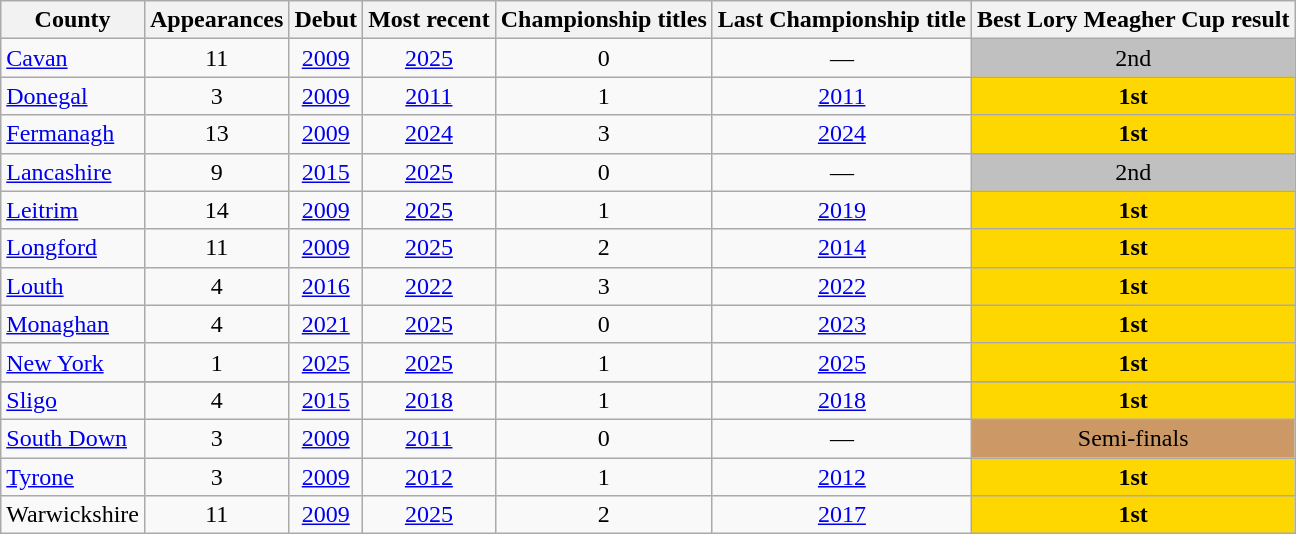<table class="wikitable sortable" style="text-align:center">
<tr>
<th>County</th>
<th>Appearances</th>
<th>Debut</th>
<th>Most recent</th>
<th>Championship titles</th>
<th>Last Championship title</th>
<th>Best Lory Meagher Cup result</th>
</tr>
<tr>
<td style="text-align:left"><a href='#'>Cavan</a></td>
<td>11</td>
<td><a href='#'>2009</a></td>
<td><a href='#'>2025</a></td>
<td>0</td>
<td>—</td>
<td bgcolor=silver>2nd</td>
</tr>
<tr>
<td style="text-align:left"><a href='#'>Donegal</a></td>
<td>3</td>
<td><a href='#'>2009</a></td>
<td><a href='#'>2011</a></td>
<td>1</td>
<td><a href='#'>2011</a></td>
<td bgcolor=gold><strong>1st</strong></td>
</tr>
<tr>
<td style="text-align:left"><a href='#'>Fermanagh</a></td>
<td>13</td>
<td><a href='#'>2009</a></td>
<td><a href='#'>2024</a></td>
<td>3</td>
<td><a href='#'>2024</a></td>
<td bgcolor=gold><strong>1st</strong></td>
</tr>
<tr>
<td style="text-align:left"><a href='#'>Lancashire</a></td>
<td>9</td>
<td><a href='#'>2015</a></td>
<td><a href='#'>2025</a></td>
<td>0</td>
<td>—</td>
<td bgcolor=silver>2nd</td>
</tr>
<tr>
<td style="text-align:left"><a href='#'>Leitrim</a></td>
<td>14</td>
<td><a href='#'>2009</a></td>
<td><a href='#'>2025</a></td>
<td>1</td>
<td><a href='#'>2019</a></td>
<td bgcolor=gold><strong>1st</strong></td>
</tr>
<tr>
<td style="text-align:left"><a href='#'>Longford</a></td>
<td>11</td>
<td><a href='#'>2009</a></td>
<td><a href='#'>2025</a></td>
<td>2</td>
<td><a href='#'>2014</a></td>
<td bgcolor=gold><strong>1st</strong></td>
</tr>
<tr>
<td style="text-align:left"><a href='#'>Louth</a></td>
<td>4</td>
<td><a href='#'>2016</a></td>
<td><a href='#'>2022</a></td>
<td>3</td>
<td><a href='#'>2022</a></td>
<td bgcolor=gold><strong>1st</strong></td>
</tr>
<tr>
<td style="text-align:left"><a href='#'>Monaghan</a></td>
<td>4</td>
<td><a href='#'>2021</a></td>
<td><a href='#'>2025</a></td>
<td>0</td>
<td><a href='#'>2023</a></td>
<td bgcolor=gold><strong>1st</strong></td>
</tr>
<tr>
<td style="text-align:left"><a href='#'>New York</a></td>
<td>1</td>
<td><a href='#'>2025</a></td>
<td><a href='#'>2025</a></td>
<td>1</td>
<td><a href='#'>2025</a></td>
<td bgcolor=gold><strong>1st</strong></td>
</tr>
<tr>
</tr>
<tr>
<td style="text-align:left"><a href='#'>Sligo</a></td>
<td>4</td>
<td><a href='#'>2015</a></td>
<td><a href='#'>2018</a></td>
<td>1</td>
<td><a href='#'>2018</a></td>
<td bgcolor=gold><strong>1st</strong></td>
</tr>
<tr>
<td style="text-align:left"><a href='#'>South Down</a></td>
<td>3</td>
<td><a href='#'>2009</a></td>
<td><a href='#'>2011</a></td>
<td>0</td>
<td>—</td>
<td bgcolor=#cc9966>Semi-finals</td>
</tr>
<tr>
<td style="text-align:left"><a href='#'>Tyrone</a></td>
<td>3</td>
<td><a href='#'>2009</a></td>
<td><a href='#'>2012</a></td>
<td>1</td>
<td><a href='#'>2012</a></td>
<td bgcolor=gold><strong>1st</strong></td>
</tr>
<tr>
<td style="text-align:left">Warwickshire</td>
<td>11</td>
<td><a href='#'>2009</a></td>
<td><a href='#'>2025</a></td>
<td>2</td>
<td><a href='#'>2017</a></td>
<td bgcolor=gold><strong>1st</strong></td>
</tr>
</table>
